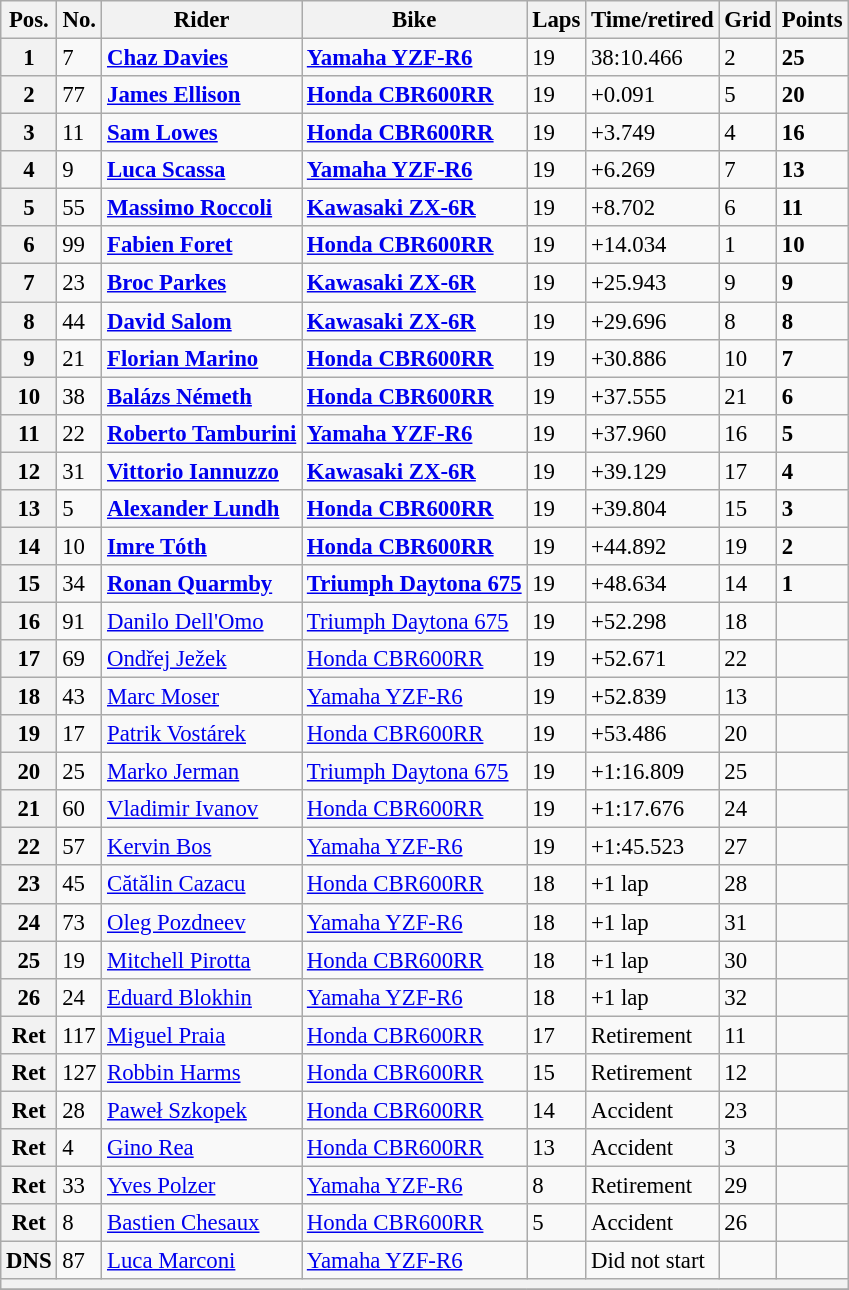<table class="wikitable" style="font-size: 95%;">
<tr>
<th>Pos.</th>
<th>No.</th>
<th>Rider</th>
<th>Bike</th>
<th>Laps</th>
<th>Time/retired</th>
<th>Grid</th>
<th>Points</th>
</tr>
<tr>
<th>1</th>
<td>7</td>
<td> <strong><a href='#'>Chaz Davies</a></strong></td>
<td><strong><a href='#'>Yamaha YZF-R6</a></strong></td>
<td>19</td>
<td>38:10.466</td>
<td>2</td>
<td><strong>25</strong></td>
</tr>
<tr>
<th>2</th>
<td>77</td>
<td> <strong><a href='#'>James Ellison</a></strong></td>
<td><strong><a href='#'>Honda CBR600RR</a></strong></td>
<td>19</td>
<td>+0.091</td>
<td>5</td>
<td><strong>20</strong></td>
</tr>
<tr>
<th>3</th>
<td>11</td>
<td> <strong><a href='#'>Sam Lowes</a></strong></td>
<td><strong><a href='#'>Honda CBR600RR</a></strong></td>
<td>19</td>
<td>+3.749</td>
<td>4</td>
<td><strong>16</strong></td>
</tr>
<tr>
<th>4</th>
<td>9</td>
<td> <strong><a href='#'>Luca Scassa</a></strong></td>
<td><strong><a href='#'>Yamaha YZF-R6</a></strong></td>
<td>19</td>
<td>+6.269</td>
<td>7</td>
<td><strong>13</strong></td>
</tr>
<tr>
<th>5</th>
<td>55</td>
<td> <strong><a href='#'>Massimo Roccoli</a></strong></td>
<td><strong><a href='#'>Kawasaki ZX-6R</a></strong></td>
<td>19</td>
<td>+8.702</td>
<td>6</td>
<td><strong>11</strong></td>
</tr>
<tr>
<th>6</th>
<td>99</td>
<td> <strong><a href='#'>Fabien Foret</a></strong></td>
<td><strong><a href='#'>Honda CBR600RR</a></strong></td>
<td>19</td>
<td>+14.034</td>
<td>1</td>
<td><strong>10</strong></td>
</tr>
<tr>
<th>7</th>
<td>23</td>
<td> <strong><a href='#'>Broc Parkes</a></strong></td>
<td><strong><a href='#'>Kawasaki ZX-6R</a></strong></td>
<td>19</td>
<td>+25.943</td>
<td>9</td>
<td><strong>9</strong></td>
</tr>
<tr>
<th>8</th>
<td>44</td>
<td> <strong><a href='#'>David Salom</a></strong></td>
<td><strong><a href='#'>Kawasaki ZX-6R</a></strong></td>
<td>19</td>
<td>+29.696</td>
<td>8</td>
<td><strong>8</strong></td>
</tr>
<tr>
<th>9</th>
<td>21</td>
<td> <strong><a href='#'>Florian Marino</a></strong></td>
<td><strong><a href='#'>Honda CBR600RR</a></strong></td>
<td>19</td>
<td>+30.886</td>
<td>10</td>
<td><strong>7</strong></td>
</tr>
<tr>
<th>10</th>
<td>38</td>
<td> <strong><a href='#'>Balázs Németh</a></strong></td>
<td><strong><a href='#'>Honda CBR600RR</a></strong></td>
<td>19</td>
<td>+37.555</td>
<td>21</td>
<td><strong>6</strong></td>
</tr>
<tr>
<th>11</th>
<td>22</td>
<td> <strong><a href='#'>Roberto Tamburini</a></strong></td>
<td><strong><a href='#'>Yamaha YZF-R6</a></strong></td>
<td>19</td>
<td>+37.960</td>
<td>16</td>
<td><strong>5</strong></td>
</tr>
<tr>
<th>12</th>
<td>31</td>
<td> <strong><a href='#'>Vittorio Iannuzzo</a></strong></td>
<td><strong><a href='#'>Kawasaki ZX-6R</a></strong></td>
<td>19</td>
<td>+39.129</td>
<td>17</td>
<td><strong>4</strong></td>
</tr>
<tr>
<th>13</th>
<td>5</td>
<td> <strong><a href='#'>Alexander Lundh</a></strong></td>
<td><strong><a href='#'>Honda CBR600RR</a></strong></td>
<td>19</td>
<td>+39.804</td>
<td>15</td>
<td><strong>3</strong></td>
</tr>
<tr>
<th>14</th>
<td>10</td>
<td> <strong><a href='#'>Imre Tóth</a></strong></td>
<td><strong><a href='#'>Honda CBR600RR</a></strong></td>
<td>19</td>
<td>+44.892</td>
<td>19</td>
<td><strong>2</strong></td>
</tr>
<tr>
<th>15</th>
<td>34</td>
<td> <strong><a href='#'>Ronan Quarmby</a></strong></td>
<td><strong><a href='#'>Triumph Daytona 675</a></strong></td>
<td>19</td>
<td>+48.634</td>
<td>14</td>
<td><strong>1</strong></td>
</tr>
<tr>
<th>16</th>
<td>91</td>
<td> <a href='#'>Danilo Dell'Omo</a></td>
<td><a href='#'>Triumph Daytona 675</a></td>
<td>19</td>
<td>+52.298</td>
<td>18</td>
<td></td>
</tr>
<tr>
<th>17</th>
<td>69</td>
<td> <a href='#'>Ondřej Ježek</a></td>
<td><a href='#'>Honda CBR600RR</a></td>
<td>19</td>
<td>+52.671</td>
<td>22</td>
<td></td>
</tr>
<tr>
<th>18</th>
<td>43</td>
<td> <a href='#'>Marc Moser</a></td>
<td><a href='#'>Yamaha YZF-R6</a></td>
<td>19</td>
<td>+52.839</td>
<td>13</td>
<td></td>
</tr>
<tr>
<th>19</th>
<td>17</td>
<td> <a href='#'>Patrik Vostárek</a></td>
<td><a href='#'>Honda CBR600RR</a></td>
<td>19</td>
<td>+53.486</td>
<td>20</td>
<td></td>
</tr>
<tr>
<th>20</th>
<td>25</td>
<td> <a href='#'>Marko Jerman</a></td>
<td><a href='#'>Triumph Daytona 675</a></td>
<td>19</td>
<td>+1:16.809</td>
<td>25</td>
<td></td>
</tr>
<tr>
<th>21</th>
<td>60</td>
<td> <a href='#'>Vladimir Ivanov</a></td>
<td><a href='#'>Honda CBR600RR</a></td>
<td>19</td>
<td>+1:17.676</td>
<td>24</td>
<td></td>
</tr>
<tr>
<th>22</th>
<td>57</td>
<td> <a href='#'>Kervin Bos</a></td>
<td><a href='#'>Yamaha YZF-R6</a></td>
<td>19</td>
<td>+1:45.523</td>
<td>27</td>
<td></td>
</tr>
<tr>
<th>23</th>
<td>45</td>
<td> <a href='#'>Cătălin Cazacu</a></td>
<td><a href='#'>Honda CBR600RR</a></td>
<td>18</td>
<td>+1 lap</td>
<td>28</td>
<td></td>
</tr>
<tr>
<th>24</th>
<td>73</td>
<td> <a href='#'>Oleg Pozdneev</a></td>
<td><a href='#'>Yamaha YZF-R6</a></td>
<td>18</td>
<td>+1 lap</td>
<td>31</td>
<td></td>
</tr>
<tr>
<th>25</th>
<td>19</td>
<td> <a href='#'>Mitchell Pirotta</a></td>
<td><a href='#'>Honda CBR600RR</a></td>
<td>18</td>
<td>+1 lap</td>
<td>30</td>
<td></td>
</tr>
<tr>
<th>26</th>
<td>24</td>
<td> <a href='#'>Eduard Blokhin</a></td>
<td><a href='#'>Yamaha YZF-R6</a></td>
<td>18</td>
<td>+1 lap</td>
<td>32</td>
<td></td>
</tr>
<tr>
<th>Ret</th>
<td>117</td>
<td> <a href='#'>Miguel Praia</a></td>
<td><a href='#'>Honda CBR600RR</a></td>
<td>17</td>
<td>Retirement</td>
<td>11</td>
<td></td>
</tr>
<tr>
<th>Ret</th>
<td>127</td>
<td> <a href='#'>Robbin Harms</a></td>
<td><a href='#'>Honda CBR600RR</a></td>
<td>15</td>
<td>Retirement</td>
<td>12</td>
<td></td>
</tr>
<tr>
<th>Ret</th>
<td>28</td>
<td> <a href='#'>Paweł Szkopek</a></td>
<td><a href='#'>Honda CBR600RR</a></td>
<td>14</td>
<td>Accident</td>
<td>23</td>
<td></td>
</tr>
<tr>
<th>Ret</th>
<td>4</td>
<td> <a href='#'>Gino Rea</a></td>
<td><a href='#'>Honda CBR600RR</a></td>
<td>13</td>
<td>Accident</td>
<td>3</td>
<td></td>
</tr>
<tr>
<th>Ret</th>
<td>33</td>
<td> <a href='#'>Yves Polzer</a></td>
<td><a href='#'>Yamaha YZF-R6</a></td>
<td>8</td>
<td>Retirement</td>
<td>29</td>
<td></td>
</tr>
<tr>
<th>Ret</th>
<td>8</td>
<td> <a href='#'>Bastien Chesaux</a></td>
<td><a href='#'>Honda CBR600RR</a></td>
<td>5</td>
<td>Accident</td>
<td>26</td>
<td></td>
</tr>
<tr>
<th>DNS</th>
<td>87</td>
<td> <a href='#'>Luca Marconi</a></td>
<td><a href='#'>Yamaha YZF-R6</a></td>
<td></td>
<td>Did not start</td>
<td></td>
<td></td>
</tr>
<tr>
<th colspan=8></th>
</tr>
<tr>
</tr>
</table>
